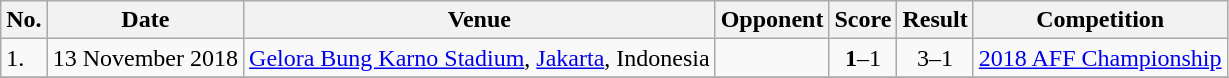<table class="wikitable">
<tr>
<th>No.</th>
<th>Date</th>
<th>Venue</th>
<th>Opponent</th>
<th>Score</th>
<th>Result</th>
<th>Competition</th>
</tr>
<tr>
<td>1.</td>
<td>13 November 2018</td>
<td><a href='#'>Gelora Bung Karno Stadium</a>, <a href='#'>Jakarta</a>, Indonesia</td>
<td></td>
<td align=center><strong>1</strong>–1</td>
<td align=center>3–1</td>
<td><a href='#'>2018 AFF Championship</a></td>
</tr>
<tr>
</tr>
</table>
